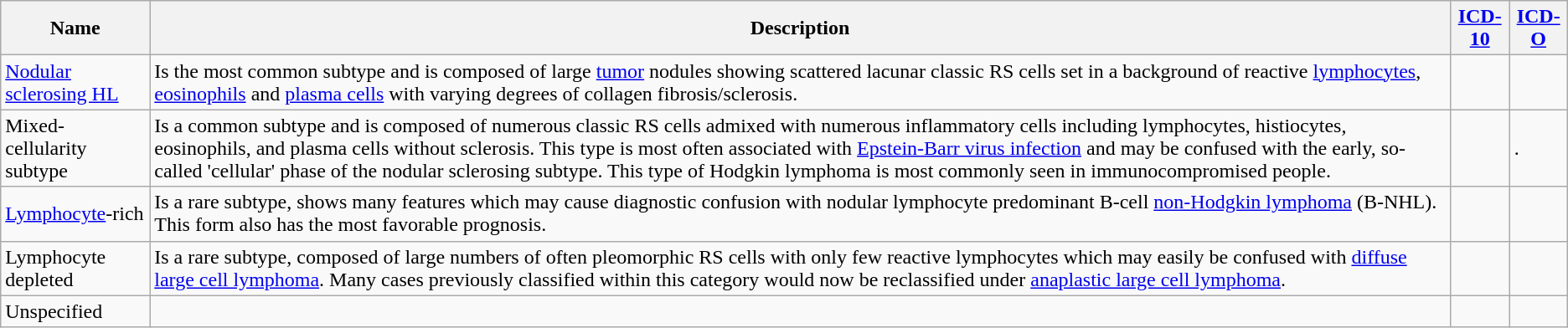<table class="wikitable">
<tr>
<th>Name</th>
<th>Description</th>
<th><a href='#'>ICD-10</a></th>
<th><a href='#'>ICD-O</a></th>
</tr>
<tr>
<td><a href='#'>Nodular sclerosing HL</a></td>
<td>Is the most common subtype and is composed of large <a href='#'>tumor</a> nodules showing scattered lacunar classic RS cells set in a background of reactive <a href='#'>lymphocytes</a>, <a href='#'>eosinophils</a> and <a href='#'>plasma cells</a> with varying degrees of collagen fibrosis/sclerosis.</td>
<td></td>
<td></td>
</tr>
<tr>
<td>Mixed-cellularity subtype</td>
<td>Is a common subtype and is composed of numerous classic RS cells admixed with numerous inflammatory cells including lymphocytes, histiocytes, eosinophils, and plasma cells without sclerosis. This type is most often associated with <a href='#'>Epstein-Barr virus infection</a> and may be confused with the early, so-called 'cellular' phase of the nodular sclerosing subtype. This type of Hodgkin lymphoma is most commonly seen in immunocompromised people.</td>
<td></td>
<td>.</td>
</tr>
<tr>
<td><a href='#'>Lymphocyte</a>-rich</td>
<td>Is a rare subtype, shows many features which may cause diagnostic confusion with nodular lymphocyte predominant B-cell <a href='#'>non-Hodgkin lymphoma</a> (B-NHL). This form also has the most favorable prognosis.</td>
<td></td>
<td></td>
</tr>
<tr>
<td>Lymphocyte depleted</td>
<td>Is a rare subtype, composed of large numbers of often pleomorphic RS cells with only few reactive lymphocytes which may easily be confused with <a href='#'>diffuse large cell lymphoma</a>. Many cases previously classified within this category would now be reclassified under <a href='#'>anaplastic large cell lymphoma</a>.</td>
<td></td>
<td></td>
</tr>
<tr>
<td>Unspecified</td>
<td></td>
<td></td>
<td></td>
</tr>
</table>
